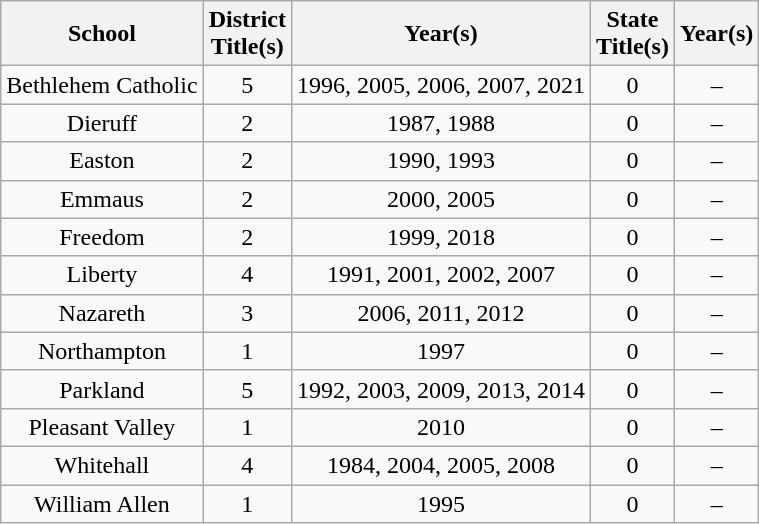<table class="wikitable" style="text-align:center">
<tr>
<th>School</th>
<th>District<br>Title(s)</th>
<th>Year(s)</th>
<th>State<br>Title(s)</th>
<th>Year(s)</th>
</tr>
<tr>
<td>Bethlehem Catholic</td>
<td>5</td>
<td>1996, 2005, 2006, 2007, 2021</td>
<td>0</td>
<td>–</td>
</tr>
<tr>
<td>Dieruff</td>
<td>2</td>
<td>1987, 1988</td>
<td>0</td>
<td>–</td>
</tr>
<tr>
<td>Easton</td>
<td>2</td>
<td>1990, 1993</td>
<td>0</td>
<td>–</td>
</tr>
<tr>
<td>Emmaus</td>
<td>2</td>
<td>2000, 2005</td>
<td>0</td>
<td>–</td>
</tr>
<tr>
<td>Freedom</td>
<td>2</td>
<td>1999, 2018</td>
<td>0</td>
<td>–</td>
</tr>
<tr>
<td>Liberty</td>
<td>4</td>
<td>1991, 2001, 2002, 2007</td>
<td>0</td>
<td>–</td>
</tr>
<tr>
<td>Nazareth</td>
<td>3</td>
<td>2006, 2011, 2012</td>
<td>0</td>
<td>–</td>
</tr>
<tr>
<td>Northampton</td>
<td>1</td>
<td>1997</td>
<td>0</td>
<td>–</td>
</tr>
<tr>
<td>Parkland</td>
<td>5</td>
<td>1992, 2003, 2009, 2013, 2014</td>
<td>0</td>
<td>–</td>
</tr>
<tr>
<td>Pleasant Valley</td>
<td>1</td>
<td>2010</td>
<td>0</td>
<td>–</td>
</tr>
<tr>
<td>Whitehall</td>
<td>4</td>
<td>1984, 2004, 2005, 2008</td>
<td>0</td>
<td>–</td>
</tr>
<tr>
<td>William Allen</td>
<td>1</td>
<td>1995</td>
<td>0</td>
<td>–</td>
</tr>
</table>
